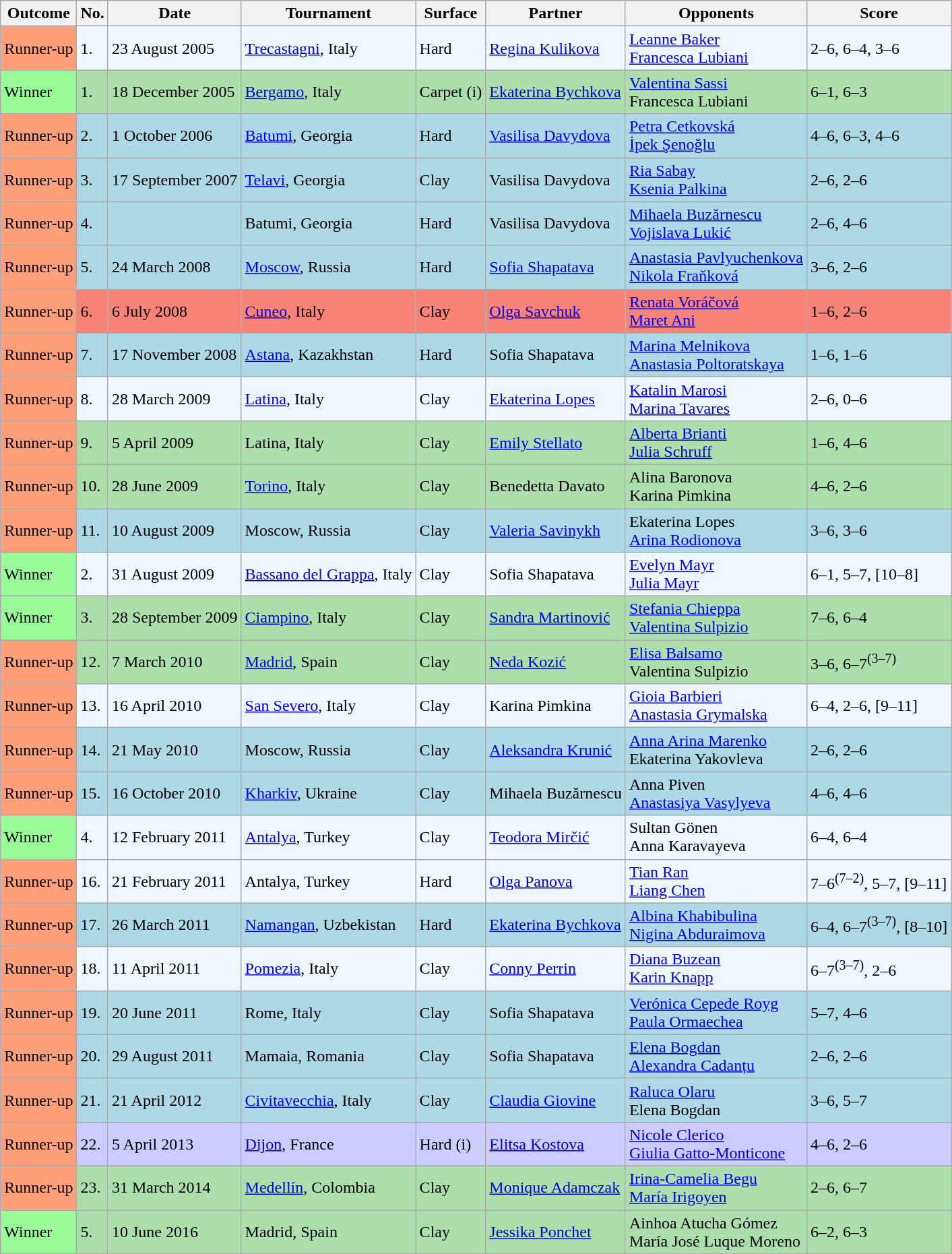<table class="wikitable">
<tr>
<th>Outcome</th>
<th>No.</th>
<th>Date</th>
<th>Tournament</th>
<th>Surface</th>
<th>Partner</th>
<th>Opponents</th>
<th>Score</th>
</tr>
<tr style="background:#f0f8ff;">
<td style="background:#ffa07a;">Runner-up</td>
<td>1.</td>
<td>23 August 2005</td>
<td><a href='#'>Trecastagni</a>, Italy</td>
<td>Hard</td>
<td> <a href='#'>Regina Kulikova</a></td>
<td> <a href='#'>Leanne Baker</a> <br>  <a href='#'>Francesca Lubiani</a></td>
<td>2–6, 6–4, 3–6</td>
</tr>
<tr style="background:#addfad;">
<td style="background:#98fb98;">Winner</td>
<td>1.</td>
<td>18 December 2005</td>
<td><a href='#'>Bergamo</a>, Italy</td>
<td>Carpet (i)</td>
<td> <a href='#'>Ekaterina Bychkova</a></td>
<td> <a href='#'>Valentina Sassi</a> <br>  Francesca Lubiani</td>
<td>6–1, 6–3</td>
</tr>
<tr style="background:lightblue;">
<td style="background:#ffa07a;">Runner-up</td>
<td>2.</td>
<td>1 October 2006</td>
<td><a href='#'>Batumi</a>, Georgia</td>
<td>Hard</td>
<td> <a href='#'>Vasilisa Davydova</a></td>
<td> <a href='#'>Petra Cetkovská</a> <br>  <a href='#'>İpek Şenoğlu</a></td>
<td>4–6, 6–3, 4–6</td>
</tr>
<tr style="background:lightblue;">
<td style="background:#ffa07a;">Runner-up</td>
<td>3.</td>
<td>17 September 2007</td>
<td><a href='#'>Telavi</a>, Georgia</td>
<td>Clay</td>
<td> Vasilisa Davydova</td>
<td> <a href='#'>Ria Sabay</a> <br>  <a href='#'>Ksenia Palkina</a></td>
<td>2–6, 2–6</td>
</tr>
<tr style="background:lightblue;">
<td style="background:#ffa07a;">Runner-up</td>
<td>4.</td>
<td></td>
<td>Batumi, Georgia</td>
<td>Hard</td>
<td> Vasilisa Davydova</td>
<td> <a href='#'>Mihaela Buzărnescu</a> <br>  <a href='#'>Vojislava Lukić</a></td>
<td>2–6, 4–6</td>
</tr>
<tr style="background:lightblue;">
<td style="background:#ffa07a;">Runner-up</td>
<td>5.</td>
<td>24 March 2008</td>
<td><a href='#'>Moscow</a>, Russia</td>
<td>Hard</td>
<td> <a href='#'>Sofia Shapatava</a></td>
<td> <a href='#'>Anastasia Pavlyuchenkova</a> <br>  <a href='#'>Nikola Fraňková</a></td>
<td>3–6, 2–6</td>
</tr>
<tr style="background:#f88379;">
<td style="background:#ffa07a;">Runner-up</td>
<td>6.</td>
<td>6 July 2008</td>
<td><a href='#'>Cuneo</a>, Italy</td>
<td>Clay</td>
<td> <a href='#'>Olga Savchuk</a></td>
<td> <a href='#'>Renata Voráčová</a> <br>  <a href='#'>Maret Ani</a></td>
<td>1–6, 2–6</td>
</tr>
<tr style="background:lightblue;">
<td style="background:#ffa07a;">Runner-up</td>
<td>7.</td>
<td>17 November 2008</td>
<td><a href='#'>Astana</a>, Kazakhstan</td>
<td>Hard</td>
<td> Sofia Shapatava</td>
<td> <a href='#'>Marina Melnikova</a> <br>  <a href='#'>Anastasia Poltoratskaya</a></td>
<td>1–6, 1–6</td>
</tr>
<tr style="background:#f0f8ff;">
<td style="background:#ffa07a;">Runner-up</td>
<td>8.</td>
<td>28 March 2009</td>
<td><a href='#'>Latina</a>, Italy</td>
<td>Clay</td>
<td> <a href='#'>Ekaterina Lopes</a></td>
<td> <a href='#'>Katalin Marosi</a> <br>  <a href='#'>Marina Tavares</a></td>
<td>2–6, 0–6</td>
</tr>
<tr style="background:#addfad;">
<td style="background:#ffa07a;">Runner-up</td>
<td>9.</td>
<td>5 April 2009</td>
<td>Latina, Italy</td>
<td>Clay</td>
<td> <a href='#'>Emily Stellato</a></td>
<td> <a href='#'>Alberta Brianti</a> <br>  <a href='#'>Julia Schruff</a></td>
<td>1–6, 4–6</td>
</tr>
<tr style="background:#addfad;">
<td style="background:#ffa07a;">Runner-up</td>
<td>10.</td>
<td>28 June 2009</td>
<td><a href='#'>Torino</a>, Italy</td>
<td>Clay</td>
<td> Benedetta Davato</td>
<td> Alina Baronova <br>  Karina Pimkina</td>
<td>4–6, 2–6</td>
</tr>
<tr style="background:lightblue;">
<td style="background:#ffa07a;">Runner-up</td>
<td>11.</td>
<td>10 August 2009</td>
<td>Moscow, Russia</td>
<td>Clay</td>
<td> <a href='#'>Valeria Savinykh</a></td>
<td> Ekaterina Lopes <br>  <a href='#'>Arina Rodionova</a></td>
<td>3–6, 3–6</td>
</tr>
<tr style="background:#f0f8ff;">
<td style="background:#98fb98;">Winner</td>
<td>2.</td>
<td>31 August 2009</td>
<td><a href='#'>Bassano del Grappa</a>, Italy</td>
<td>Clay</td>
<td> Sofia Shapatava</td>
<td> <a href='#'>Evelyn Mayr</a> <br>  <a href='#'>Julia Mayr</a></td>
<td>6–1, 5–7, [10–8]</td>
</tr>
<tr style="background:#addfad;">
<td style="background:#98fb98;">Winner</td>
<td>3.</td>
<td>28 September 2009</td>
<td><a href='#'>Ciampino</a>, Italy</td>
<td>Clay</td>
<td> <a href='#'>Sandra Martinović</a></td>
<td> <a href='#'>Stefania Chieppa</a> <br>  <a href='#'>Valentina Sulpizio</a></td>
<td>7–6, 6–4</td>
</tr>
<tr style="background:#addfad;">
<td style="background:#ffa07a;">Runner-up</td>
<td>12.</td>
<td>7 March 2010</td>
<td><a href='#'>Madrid</a>, Spain</td>
<td>Clay</td>
<td> <a href='#'>Neda Kozić</a></td>
<td> <a href='#'>Elisa Balsamo</a> <br>  Valentina Sulpizio</td>
<td>3–6, 6–7<sup>(3–7)</sup></td>
</tr>
<tr style="background:#f0f8ff;">
<td style="background:#ffa07a;">Runner-up</td>
<td>13.</td>
<td>16 April 2010</td>
<td><a href='#'>San Severo</a>, Italy</td>
<td>Clay</td>
<td> Karina Pimkina</td>
<td> <a href='#'>Gioia Barbieri</a> <br>  <a href='#'>Anastasia Grymalska</a></td>
<td>6–4, 2–6, [9–11]</td>
</tr>
<tr style="background:lightblue;">
<td style="background:#ffa07a;">Runner-up</td>
<td>14.</td>
<td>21 May 2010</td>
<td>Moscow, Russia</td>
<td>Clay</td>
<td> <a href='#'>Aleksandra Krunić</a></td>
<td> <a href='#'>Anna Arina Marenko</a> <br>  Ekaterina Yakovleva</td>
<td>2–6, 2–6</td>
</tr>
<tr style="background:lightblue;">
<td style="background:#ffa07a;">Runner-up</td>
<td>15.</td>
<td>16 October 2010</td>
<td><a href='#'>Kharkiv</a>, Ukraine</td>
<td>Clay</td>
<td> Mihaela Buzărnescu</td>
<td> Anna Piven <br>  <a href='#'>Anastasiya Vasylyeva</a></td>
<td>4–6, 4–6</td>
</tr>
<tr style="background:#f0f8ff;">
<td style="background:#98fb98;">Winner</td>
<td>4.</td>
<td>12 February 2011</td>
<td><a href='#'>Antalya</a>, Turkey</td>
<td>Clay</td>
<td> <a href='#'>Teodora Mirčić</a></td>
<td> Sultan Gönen <br>  Anna Karavayeva</td>
<td>6–4, 6–4</td>
</tr>
<tr style="background:#f0f8ff;">
<td style="background:#ffa07a;">Runner-up</td>
<td>16.</td>
<td>21 February 2011</td>
<td>Antalya, Turkey</td>
<td>Hard</td>
<td> <a href='#'>Olga Panova</a></td>
<td> <a href='#'>Tian Ran</a> <br>  <a href='#'>Liang Chen</a></td>
<td>7–6<sup>(7–2)</sup>, 5–7, [9–11]</td>
</tr>
<tr style="background:lightblue;">
<td style="background:#ffa07a;">Runner-up</td>
<td>17.</td>
<td>26 March 2011</td>
<td><a href='#'>Namangan</a>, Uzbekistan</td>
<td>Hard</td>
<td> <a href='#'>Ekaterina Bychkova</a></td>
<td> <a href='#'>Albina Khabibulina</a> <br>  <a href='#'>Nigina Abduraimova</a></td>
<td>6–4, 6–7<sup>(3–7)</sup>, [8–10]</td>
</tr>
<tr style="background:#f0f8ff;">
<td style="background:#ffa07a;">Runner-up</td>
<td>18.</td>
<td>11 April 2011</td>
<td><a href='#'>Pomezia</a>, Italy</td>
<td>Clay</td>
<td> <a href='#'>Conny Perrin</a></td>
<td> <a href='#'>Diana Buzean</a> <br>  <a href='#'>Karin Knapp</a></td>
<td>6–7<sup>(3–7)</sup>, 2–6</td>
</tr>
<tr style="background:lightblue;">
<td style="background:#ffa07a;">Runner-up</td>
<td>19.</td>
<td>20 June 2011</td>
<td>Rome, Italy</td>
<td>Clay</td>
<td> Sofia Shapatava</td>
<td> <a href='#'>Verónica Cepede Royg</a> <br>  <a href='#'>Paula Ormaechea</a></td>
<td>5–7, 4–6</td>
</tr>
<tr style="background:lightblue;">
<td style="background:#ffa07a;">Runner-up</td>
<td>20.</td>
<td>29 August 2011</td>
<td>Mamaia, Romania</td>
<td>Clay</td>
<td> Sofia Shapatava</td>
<td> <a href='#'>Elena Bogdan</a> <br>  <a href='#'>Alexandra Cadanțu</a></td>
<td>2–6, 2–6</td>
</tr>
<tr style="background:lightblue;">
<td style="background:#ffa07a;">Runner-up</td>
<td>21.</td>
<td>21 April 2012</td>
<td><a href='#'>Civitavecchia</a>, Italy</td>
<td>Clay</td>
<td> <a href='#'>Claudia Giovine</a></td>
<td> <a href='#'>Raluca Olaru</a> <br>  Elena Bogdan</td>
<td>3–6, 5–7</td>
</tr>
<tr style="background:#ccccff;">
<td style="background:#ffa07a;">Runner-up</td>
<td>22.</td>
<td>5 April 2013</td>
<td><a href='#'>Dijon</a>, France</td>
<td>Hard (i)</td>
<td> <a href='#'>Elitsa Kostova</a></td>
<td> <a href='#'>Nicole Clerico</a> <br>  <a href='#'>Giulia Gatto-Monticone</a></td>
<td>4–6, 2–6</td>
</tr>
<tr style="background:#addfad;">
<td style="background:#ffa07a;">Runner-up</td>
<td>23.</td>
<td>31 March 2014</td>
<td><a href='#'>Medellín</a>, Colombia</td>
<td>Clay</td>
<td> <a href='#'>Monique Adamczak</a></td>
<td> <a href='#'>Irina-Camelia Begu</a> <br>  <a href='#'>María Irigoyen</a></td>
<td>2–6, 6–7</td>
</tr>
<tr style="background:#addfad;">
<td style="background:#98fb98;">Winner</td>
<td>5.</td>
<td>10 June 2016</td>
<td>Madrid, Spain</td>
<td>Clay</td>
<td> <a href='#'>Jessika Ponchet</a></td>
<td> Ainhoa Atucha Gómez <br>  María José Luque Moreno</td>
<td>6–2, 6–3</td>
</tr>
</table>
